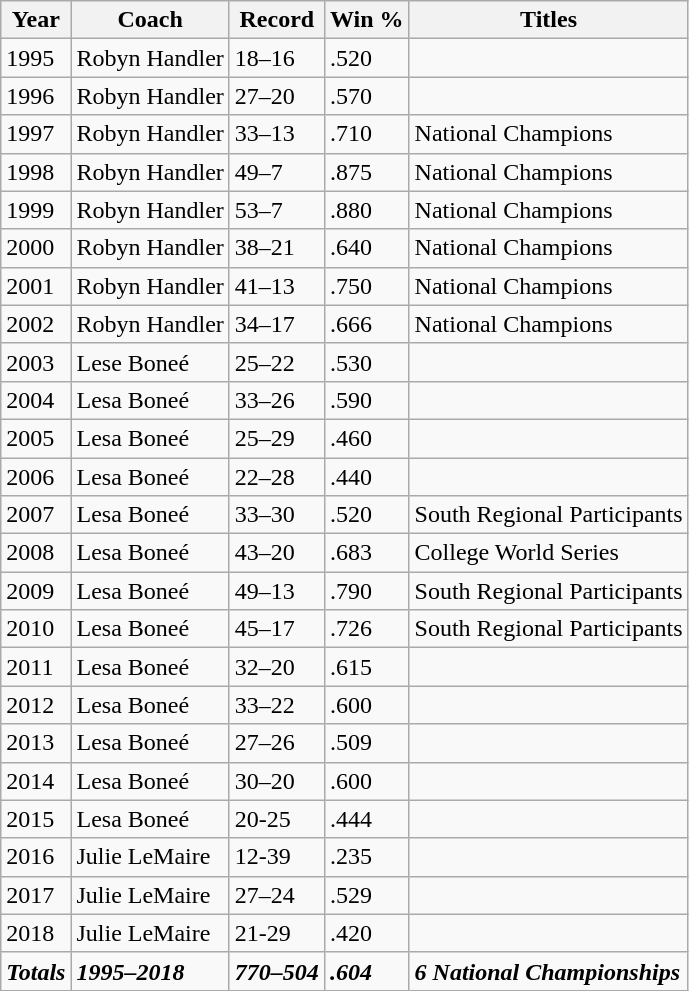<table class="wikitable">
<tr>
<th>Year</th>
<th>Coach</th>
<th>Record</th>
<th>Win %</th>
<th>Titles</th>
</tr>
<tr>
<td>1995</td>
<td>Robyn Handler</td>
<td>18–16</td>
<td>.520</td>
<td></td>
</tr>
<tr>
<td>1996</td>
<td>Robyn Handler</td>
<td>27–20</td>
<td>.570</td>
<td></td>
</tr>
<tr>
<td>1997</td>
<td>Robyn Handler</td>
<td>33–13</td>
<td>.710</td>
<td>National Champions</td>
</tr>
<tr>
<td>1998</td>
<td>Robyn Handler</td>
<td>49–7</td>
<td>.875</td>
<td>National Champions</td>
</tr>
<tr>
<td>1999</td>
<td>Robyn Handler</td>
<td>53–7</td>
<td>.880</td>
<td>National Champions</td>
</tr>
<tr>
<td>2000</td>
<td>Robyn Handler</td>
<td>38–21</td>
<td>.640</td>
<td>National Champions</td>
</tr>
<tr>
<td>2001</td>
<td>Robyn Handler</td>
<td>41–13</td>
<td>.750</td>
<td>National Champions</td>
</tr>
<tr>
<td>2002</td>
<td>Robyn Handler</td>
<td>34–17</td>
<td>.666</td>
<td>National Champions</td>
</tr>
<tr>
<td>2003</td>
<td>Lese Boneé</td>
<td>25–22</td>
<td>.530</td>
<td></td>
</tr>
<tr>
<td>2004</td>
<td>Lesa Boneé</td>
<td>33–26</td>
<td>.590</td>
<td></td>
</tr>
<tr>
<td>2005</td>
<td>Lesa Boneé</td>
<td>25–29</td>
<td>.460</td>
<td></td>
</tr>
<tr>
<td>2006</td>
<td>Lesa Boneé</td>
<td>22–28</td>
<td>.440</td>
<td></td>
</tr>
<tr>
<td>2007</td>
<td>Lesa Boneé</td>
<td>33–30</td>
<td>.520</td>
<td>South Regional Participants</td>
</tr>
<tr>
<td>2008</td>
<td>Lesa Boneé</td>
<td>43–20</td>
<td>.683</td>
<td>College World Series</td>
</tr>
<tr>
<td>2009</td>
<td>Lesa Boneé</td>
<td>49–13</td>
<td>.790</td>
<td>South Regional Participants</td>
</tr>
<tr>
<td>2010</td>
<td>Lesa Boneé</td>
<td>45–17</td>
<td>.726</td>
<td>South Regional Participants</td>
</tr>
<tr>
<td>2011</td>
<td>Lesa Boneé</td>
<td>32–20</td>
<td>.615</td>
<td></td>
</tr>
<tr>
<td>2012</td>
<td>Lesa Boneé</td>
<td>33–22</td>
<td>.600</td>
<td></td>
</tr>
<tr>
<td>2013</td>
<td>Lesa Boneé</td>
<td>27–26</td>
<td>.509</td>
<td></td>
</tr>
<tr>
<td>2014</td>
<td>Lesa Boneé</td>
<td>30–20</td>
<td>.600</td>
<td></td>
</tr>
<tr>
<td>2015</td>
<td>Lesa Boneé</td>
<td>20-25</td>
<td>.444</td>
<td></td>
</tr>
<tr>
<td>2016</td>
<td>Julie LeMaire</td>
<td>12-39</td>
<td>.235</td>
<td></td>
</tr>
<tr>
<td>2017</td>
<td>Julie LeMaire</td>
<td>27–24</td>
<td>.529</td>
<td></td>
</tr>
<tr>
<td>2018</td>
<td>Julie LeMaire</td>
<td>21-29</td>
<td>.420</td>
<td></td>
</tr>
<tr>
<td><strong><em>Totals</em></strong></td>
<td><strong><em>1995–2018</em></strong></td>
<td><strong><em>770–504</em></strong></td>
<td><strong><em>.604</em></strong></td>
<td><strong><em>6 National Championships</em></strong></td>
</tr>
</table>
